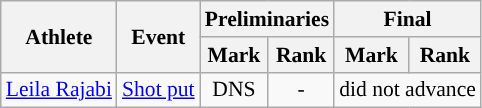<table class=wikitable style="font-size:90%;">
<tr>
<th rowspan=2>Athlete</th>
<th rowspan=2>Event</th>
<th colspan=2>Preliminaries</th>
<th colspan=2>Final</th>
</tr>
<tr>
<th>Mark</th>
<th>Rank</th>
<th>Mark</th>
<th>Rank</th>
</tr>
<tr>
<td><a href='#'>Leila Rajabi</a></td>
<td rowspan=2><a href='#'>Shot put</a></td>
<td align="center">DNS</td>
<td align="center">-</td>
<td colspan=2>did not advance</td>
</tr>
</table>
